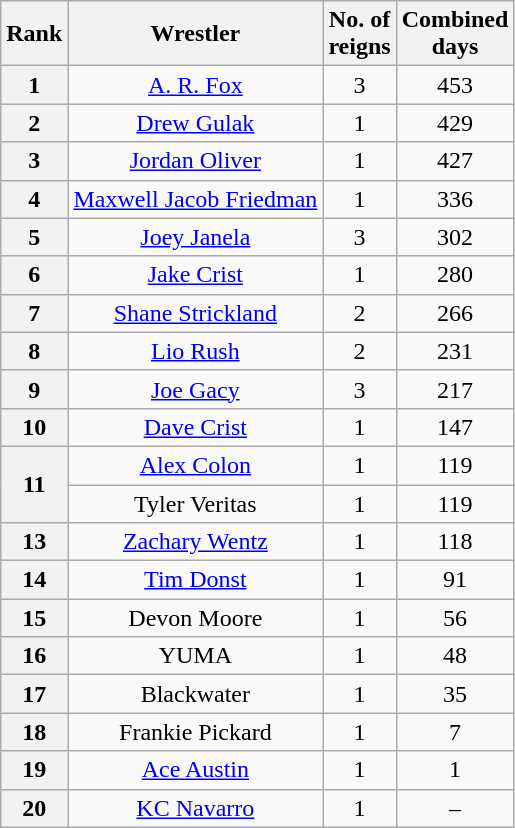<table class="wikitable sortable" style="text-align: center">
<tr>
<th>Rank</th>
<th>Wrestler</th>
<th>No. of<br>reigns</th>
<th>Combined<br>days</th>
</tr>
<tr>
<th>1</th>
<td><a href='#'>A. R. Fox</a></td>
<td>3</td>
<td>453</td>
</tr>
<tr>
<th>2</th>
<td><a href='#'>Drew Gulak</a></td>
<td>1</td>
<td>429</td>
</tr>
<tr>
<th>3</th>
<td><a href='#'>Jordan Oliver</a></td>
<td>1</td>
<td>427</td>
</tr>
<tr>
<th>4</th>
<td><a href='#'>Maxwell Jacob Friedman</a></td>
<td>1</td>
<td>336</td>
</tr>
<tr>
<th>5</th>
<td><a href='#'>Joey Janela</a></td>
<td>3</td>
<td>302</td>
</tr>
<tr>
<th>6</th>
<td><a href='#'>Jake Crist</a></td>
<td>1</td>
<td>280</td>
</tr>
<tr>
<th>7</th>
<td><a href='#'>Shane Strickland</a></td>
<td>2</td>
<td>266</td>
</tr>
<tr>
<th>8</th>
<td><a href='#'>Lio Rush</a></td>
<td>2</td>
<td>231</td>
</tr>
<tr>
<th>9</th>
<td><a href='#'>Joe Gacy</a></td>
<td>3</td>
<td>217</td>
</tr>
<tr>
<th>10</th>
<td><a href='#'>Dave Crist</a></td>
<td>1</td>
<td>147</td>
</tr>
<tr>
<th rowspan=2>11</th>
<td><a href='#'>Alex Colon</a></td>
<td>1</td>
<td>119</td>
</tr>
<tr>
<td>Tyler Veritas</td>
<td>1</td>
<td>119</td>
</tr>
<tr>
<th>13</th>
<td><a href='#'>Zachary Wentz</a></td>
<td>1</td>
<td>118</td>
</tr>
<tr>
<th>14</th>
<td><a href='#'>Tim Donst</a></td>
<td>1</td>
<td>91</td>
</tr>
<tr>
<th>15</th>
<td>Devon Moore</td>
<td>1</td>
<td>56</td>
</tr>
<tr>
<th>16</th>
<td>YUMA</td>
<td>1</td>
<td>48</td>
</tr>
<tr>
<th>17</th>
<td>Blackwater</td>
<td>1</td>
<td>35</td>
</tr>
<tr>
<th>18</th>
<td>Frankie Pickard</td>
<td>1</td>
<td>7</td>
</tr>
<tr>
<th>19</th>
<td><a href='#'>Ace Austin</a></td>
<td>1</td>
<td>1</td>
</tr>
<tr>
<th>20</th>
<td><a href='#'>KC Navarro</a></td>
<td>1</td>
<td>–</td>
</tr>
</table>
